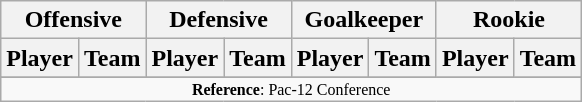<table class="wikitable">
<tr>
<th colspan="2">Offensive</th>
<th colspan="2">Defensive</th>
<th colspan="2">Goalkeeper</th>
<th colspan="2">Rookie</th>
</tr>
<tr>
<th>Player</th>
<th>Team</th>
<th>Player</th>
<th>Team</th>
<th>Player</th>
<th>Team</th>
<th>Player</th>
<th>Team</th>
</tr>
<tr>
</tr>
<tr>
<td colspan="12"  style="font-size:8pt; text-align:center;"><strong>Reference</strong>: Pac-12 Conference</td>
</tr>
</table>
